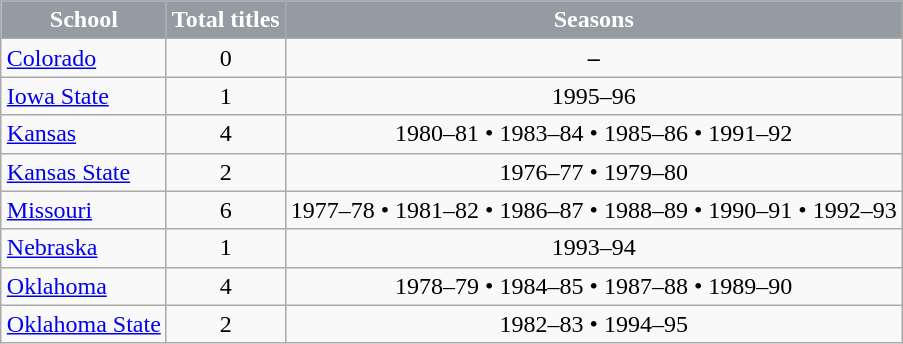<table class="wikitable" align="right" width="auto">
<tr>
</tr>
<tr>
<th style="background:#949CA1;color:white;">School</th>
<th style="background:#949CA1;color:white;">Total titles</th>
<th style="background:#949CA1;color:white;">Seasons</th>
</tr>
<tr>
<td><a href='#'>Colorado</a></td>
<td align="center">0</td>
<td align="center"><strong>–</strong></td>
</tr>
<tr>
<td><a href='#'>Iowa State</a></td>
<td align="center">1</td>
<td align="center">1995–96</td>
</tr>
<tr>
<td><a href='#'>Kansas</a></td>
<td align="center">4</td>
<td align="center">1980–81 • 1983–84 • 1985–86 • 1991–92</td>
</tr>
<tr>
<td><a href='#'>Kansas State</a></td>
<td align="center">2</td>
<td align="center">1976–77 • 1979–80</td>
</tr>
<tr>
<td><a href='#'>Missouri</a></td>
<td align="center">6</td>
<td align="center">1977–78 • 1981–82 • 1986–87 • 1988–89 • 1990–91 • 1992–93</td>
</tr>
<tr>
<td><a href='#'>Nebraska</a></td>
<td align="center">1</td>
<td align="center">1993–94</td>
</tr>
<tr>
<td><a href='#'>Oklahoma</a></td>
<td align="center">4</td>
<td align="center">1978–79 • 1984–85 • 1987–88 • 1989–90</td>
</tr>
<tr>
<td><a href='#'>Oklahoma State</a></td>
<td align="center">2</td>
<td align="center">1982–83 • 1994–95</td>
</tr>
</table>
